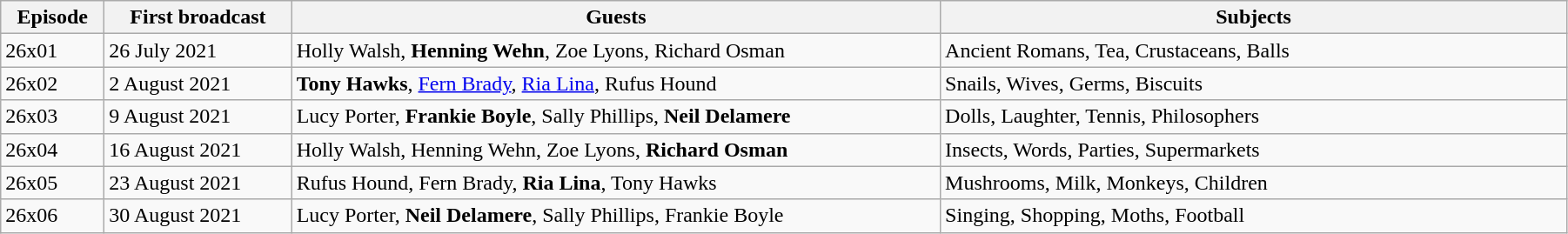<table class="wikitable" style="width:95%;">
<tr>
<th>Episode</th>
<th>First broadcast</th>
<th>Guests</th>
<th style="width:40%;">Subjects</th>
</tr>
<tr>
<td>26x01</td>
<td>26 July 2021</td>
<td>Holly Walsh, <strong>Henning Wehn</strong>, Zoe Lyons, Richard Osman</td>
<td>Ancient Romans, Tea, Crustaceans, Balls</td>
</tr>
<tr>
<td>26x02</td>
<td>2 August 2021</td>
<td><strong>Tony Hawks</strong>, <a href='#'>Fern Brady</a>, <a href='#'>Ria Lina</a>, Rufus Hound</td>
<td>Snails, Wives, Germs, Biscuits</td>
</tr>
<tr>
<td>26x03</td>
<td>9 August 2021</td>
<td>Lucy Porter, <strong>Frankie Boyle</strong>, Sally Phillips, <strong>Neil Delamere</strong></td>
<td>Dolls, Laughter, Tennis, Philosophers</td>
</tr>
<tr>
<td>26x04</td>
<td>16 August 2021</td>
<td>Holly Walsh, Henning Wehn, Zoe Lyons, <strong>Richard Osman</strong></td>
<td>Insects, Words, Parties, Supermarkets</td>
</tr>
<tr>
<td>26x05</td>
<td>23 August 2021</td>
<td>Rufus Hound, Fern Brady, <strong>Ria Lina</strong>, Tony Hawks</td>
<td>Mushrooms, Milk, Monkeys, Children</td>
</tr>
<tr>
<td>26x06</td>
<td>30 August 2021</td>
<td>Lucy Porter, <strong>Neil Delamere</strong>, Sally Phillips, Frankie Boyle</td>
<td>Singing, Shopping, Moths, Football</td>
</tr>
</table>
